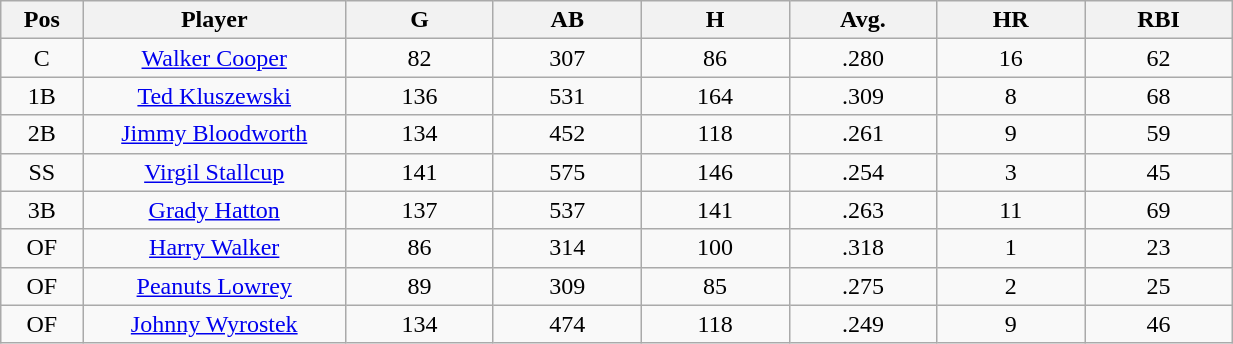<table class="wikitable sortable">
<tr>
<th bgcolor="#DDDDFF" width="5%">Pos</th>
<th bgcolor="#DDDDFF" width="16%">Player</th>
<th bgcolor="#DDDDFF" width="9%">G</th>
<th bgcolor="#DDDDFF" width="9%">AB</th>
<th bgcolor="#DDDDFF" width="9%">H</th>
<th bgcolor="#DDDDFF" width="9%">Avg.</th>
<th bgcolor="#DDDDFF" width="9%">HR</th>
<th bgcolor="#DDDDFF" width="9%">RBI</th>
</tr>
<tr align="center">
<td>C</td>
<td><a href='#'>Walker Cooper</a></td>
<td>82</td>
<td>307</td>
<td>86</td>
<td>.280</td>
<td>16</td>
<td>62</td>
</tr>
<tr align=center>
<td>1B</td>
<td><a href='#'>Ted Kluszewski</a></td>
<td>136</td>
<td>531</td>
<td>164</td>
<td>.309</td>
<td>8</td>
<td>68</td>
</tr>
<tr align=center>
<td>2B</td>
<td><a href='#'>Jimmy Bloodworth</a></td>
<td>134</td>
<td>452</td>
<td>118</td>
<td>.261</td>
<td>9</td>
<td>59</td>
</tr>
<tr align=center>
<td>SS</td>
<td><a href='#'>Virgil Stallcup</a></td>
<td>141</td>
<td>575</td>
<td>146</td>
<td>.254</td>
<td>3</td>
<td>45</td>
</tr>
<tr align=center>
<td>3B</td>
<td><a href='#'>Grady Hatton</a></td>
<td>137</td>
<td>537</td>
<td>141</td>
<td>.263</td>
<td>11</td>
<td>69</td>
</tr>
<tr align=center>
<td>OF</td>
<td><a href='#'>Harry Walker</a></td>
<td>86</td>
<td>314</td>
<td>100</td>
<td>.318</td>
<td>1</td>
<td>23</td>
</tr>
<tr align=center>
<td>OF</td>
<td><a href='#'>Peanuts Lowrey</a></td>
<td>89</td>
<td>309</td>
<td>85</td>
<td>.275</td>
<td>2</td>
<td>25</td>
</tr>
<tr align=center>
<td>OF</td>
<td><a href='#'>Johnny Wyrostek</a></td>
<td>134</td>
<td>474</td>
<td>118</td>
<td>.249</td>
<td>9</td>
<td>46</td>
</tr>
</table>
